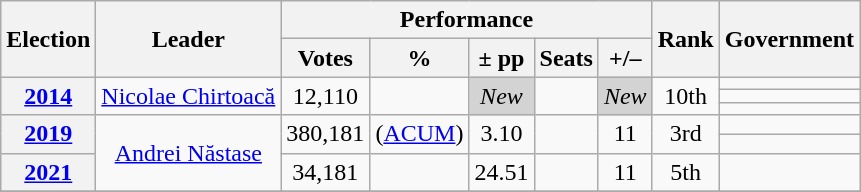<table class=wikitable style=text-align:center>
<tr>
<th rowspan="2"><strong>Election</strong></th>
<th rowspan="2">Leader</th>
<th colspan="5" scope="col">Performance</th>
<th rowspan="2">Rank</th>
<th rowspan="2">Government</th>
</tr>
<tr>
<th><strong>Votes</strong></th>
<th><strong>%</strong></th>
<th><strong>± pp</strong></th>
<th><strong>Seats</strong></th>
<th><strong>+/–</strong></th>
</tr>
<tr>
<th rowspan="3"><a href='#'>2014</a></th>
<td rowspan="3"><a href='#'>Nicolae Chirtoacă</a></td>
<td rowspan="3">12,110</td>
<td rowspan="3"></td>
<td rowspan="3" bgcolor="lightgrey"><em>New</em></td>
<td rowspan="3"></td>
<td rowspan="3" bgcolor="lightgrey"><em>New</em></td>
<td rowspan="3">10th</td>
<td></td>
</tr>
<tr>
<td></td>
</tr>
<tr>
<td></td>
</tr>
<tr>
<th rowspan="2"><a href='#'>2019</a></th>
<td rowspan="3"><a href='#'>Andrei Năstase</a></td>
<td rowspan="2">380,181</td>
<td rowspan="2">(<a href='#'>ACUM</a>)</td>
<td rowspan="2"> 3.10</td>
<td rowspan="2"></td>
<td rowspan="2"> 11</td>
<td rowspan="2">3rd</td>
<td></td>
</tr>
<tr>
<td></td>
</tr>
<tr>
<th><a href='#'>2021</a></th>
<td>34,181</td>
<td></td>
<td> 24.51</td>
<td></td>
<td> 11</td>
<td>5th</td>
<td></td>
</tr>
<tr>
</tr>
</table>
